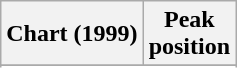<table class="wikitable sortable">
<tr>
<th>Chart (1999)</th>
<th>Peak<br>position</th>
</tr>
<tr>
</tr>
<tr>
</tr>
</table>
